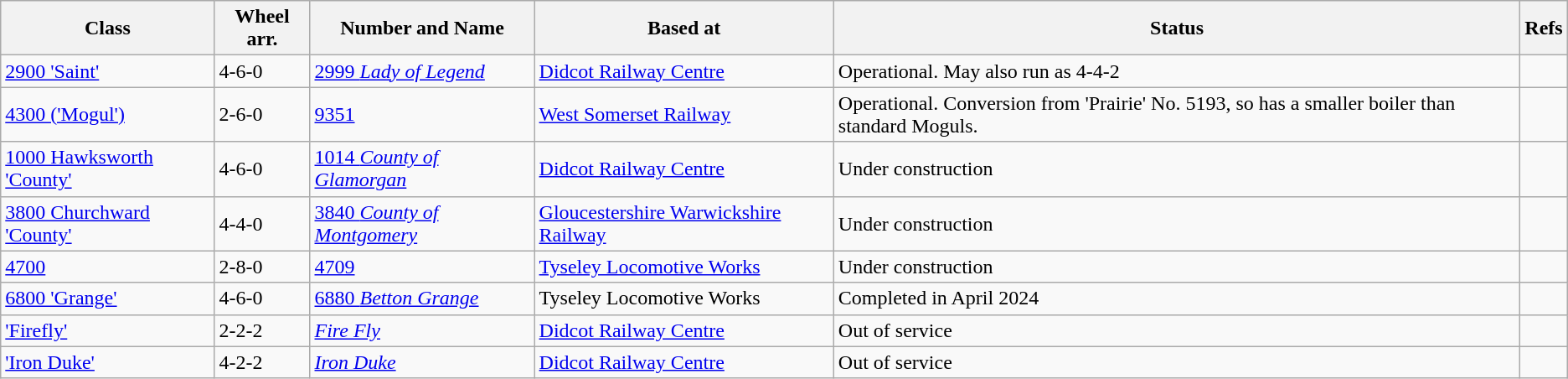<table class="wikitable sortable">
<tr>
<th>Class</th>
<th>Wheel arr.</th>
<th>Number and Name</th>
<th>Based at</th>
<th>Status</th>
<th>Refs</th>
</tr>
<tr>
<td><a href='#'>2900 'Saint'</a></td>
<td>4-6-0</td>
<td><a href='#'>2999 <em>Lady of Legend</em></a></td>
<td><a href='#'>Didcot Railway Centre</a></td>
<td>Operational. May also run as 4-4-2</td>
<td></td>
</tr>
<tr>
<td><a href='#'>4300 ('Mogul')</a></td>
<td>2-6-0</td>
<td><a href='#'>9351</a></td>
<td><a href='#'>West Somerset Railway</a></td>
<td>Operational. Conversion from  'Prairie' No. 5193, so has a smaller boiler than standard Moguls.</td>
<td></td>
</tr>
<tr>
<td><a href='#'>1000 Hawksworth 'County'</a></td>
<td>4-6-0</td>
<td><a href='#'>1014 <em>County of Glamorgan</em></a></td>
<td><a href='#'>Didcot Railway Centre</a></td>
<td>Under construction</td>
<td></td>
</tr>
<tr>
<td><a href='#'>3800 Churchward 'County'</a></td>
<td>4-4-0</td>
<td><a href='#'>3840 <em>County of Montgomery</em></a></td>
<td><a href='#'>Gloucestershire Warwickshire Railway</a></td>
<td>Under construction</td>
<td></td>
</tr>
<tr>
<td><a href='#'>4700</a></td>
<td>2-8-0</td>
<td><a href='#'>4709</a></td>
<td><a href='#'>Tyseley Locomotive Works</a></td>
<td>Under construction</td>
<td></td>
</tr>
<tr>
<td><a href='#'>6800 'Grange'</a></td>
<td>4-6-0</td>
<td><a href='#'>6880 <em>Betton Grange</em></a></td>
<td>Tyseley Locomotive Works</td>
<td>Completed in April 2024</td>
<td></td>
</tr>
<tr>
<td><a href='#'>'Firefly'</a></td>
<td>2-2-2 </td>
<td><a href='#'><em>Fire Fly</em></a></td>
<td><a href='#'>Didcot Railway Centre</a></td>
<td>Out of service</td>
<td></td>
</tr>
<tr>
<td><a href='#'>'Iron Duke'</a></td>
<td>4-2-2 </td>
<td><a href='#'><em>Iron Duke</em></a></td>
<td><a href='#'>Didcot Railway Centre</a></td>
<td>Out of service</td>
<td></td>
</tr>
</table>
